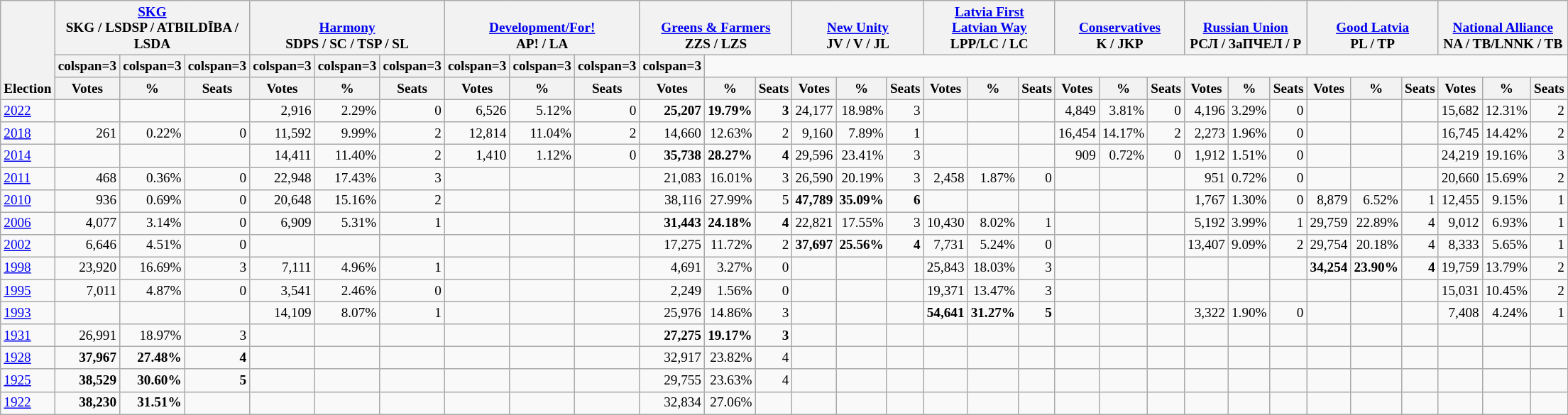<table class="wikitable" border="1" style="font-size:80%; text-align:right;">
<tr>
<th style="text-align:left;" valign=bottom rowspan=3>Election</th>
<th valign=bottom colspan=3><a href='#'>SKG</a><br>SKG / LSDSP / ATBILDĪBA / LSDA</th>
<th valign=bottom colspan=3><a href='#'>Harmony</a><br>SDPS / SC / TSP / SL</th>
<th valign=bottom colspan=3><a href='#'>Development/For!</a><br>AP! / LA</th>
<th valign=bottom colspan=3><a href='#'>Greens & Farmers</a><br>ZZS / LZS</th>
<th valign=bottom colspan=3><a href='#'>New Unity</a><br>JV / V / JL</th>
<th valign=bottom colspan=3><a href='#'>Latvia First<br>Latvian Way</a><br>LPP/LC / LC</th>
<th valign=bottom colspan=3><a href='#'>Conservatives</a><br>K / JKP</th>
<th valign=bottom colspan=3><a href='#'>Russian Union</a><br>РСЛ / ЗаПЧЕЛ / P</th>
<th valign=bottom colspan=3><a href='#'>Good Latvia</a><br>PL / TP</th>
<th valign=bottom colspan=3><a href='#'>National Alliance</a><br>NA / TB/LNNK / TB</th>
</tr>
<tr>
<th>colspan=3 </th>
<th>colspan=3 </th>
<th>colspan=3 </th>
<th>colspan=3 </th>
<th>colspan=3 </th>
<th>colspan=3 </th>
<th>colspan=3 </th>
<th>colspan=3 </th>
<th>colspan=3 </th>
<th>colspan=3 </th>
</tr>
<tr>
<th>Votes</th>
<th>%</th>
<th>Seats</th>
<th>Votes</th>
<th>%</th>
<th>Seats</th>
<th>Votes</th>
<th>%</th>
<th>Seats</th>
<th>Votes</th>
<th>%</th>
<th>Seats</th>
<th>Votes</th>
<th>%</th>
<th>Seats</th>
<th>Votes</th>
<th>%</th>
<th>Seats</th>
<th>Votes</th>
<th>%</th>
<th>Seats</th>
<th>Votes</th>
<th>%</th>
<th>Seats</th>
<th>Votes</th>
<th>%</th>
<th>Seats</th>
<th>Votes</th>
<th>%</th>
<th>Seats</th>
</tr>
<tr>
<td align=left><a href='#'>2022</a></td>
<td></td>
<td></td>
<td></td>
<td>2,916</td>
<td>2.29%</td>
<td>0</td>
<td>6,526</td>
<td>5.12%</td>
<td>0</td>
<td><strong>25,207</strong></td>
<td><strong>19.79%</strong></td>
<td><strong>3</strong></td>
<td>24,177</td>
<td>18.98%</td>
<td>3</td>
<td></td>
<td></td>
<td></td>
<td>4,849</td>
<td>3.81%</td>
<td>0</td>
<td>4,196</td>
<td>3.29%</td>
<td>0</td>
<td></td>
<td></td>
<td></td>
<td>15,682</td>
<td>12.31%</td>
<td>2</td>
</tr>
<tr>
<td align=left><a href='#'>2018</a></td>
<td>261</td>
<td>0.22%</td>
<td>0</td>
<td>11,592</td>
<td>9.99%</td>
<td>2</td>
<td>12,814</td>
<td>11.04%</td>
<td>2</td>
<td>14,660</td>
<td>12.63%</td>
<td>2</td>
<td>9,160</td>
<td>7.89%</td>
<td>1</td>
<td></td>
<td></td>
<td></td>
<td>16,454</td>
<td>14.17%</td>
<td>2</td>
<td>2,273</td>
<td>1.96%</td>
<td>0</td>
<td></td>
<td></td>
<td></td>
<td>16,745</td>
<td>14.42%</td>
<td>2</td>
</tr>
<tr>
<td align=left><a href='#'>2014</a></td>
<td></td>
<td></td>
<td></td>
<td>14,411</td>
<td>11.40%</td>
<td>2</td>
<td>1,410</td>
<td>1.12%</td>
<td>0</td>
<td><strong>35,738</strong></td>
<td><strong>28.27%</strong></td>
<td><strong>4</strong></td>
<td>29,596</td>
<td>23.41%</td>
<td>3</td>
<td></td>
<td></td>
<td></td>
<td>909</td>
<td>0.72%</td>
<td>0</td>
<td>1,912</td>
<td>1.51%</td>
<td>0</td>
<td></td>
<td></td>
<td></td>
<td>24,219</td>
<td>19.16%</td>
<td>3</td>
</tr>
<tr>
<td align=left><a href='#'>2011</a></td>
<td>468</td>
<td>0.36%</td>
<td>0</td>
<td>22,948</td>
<td>17.43%</td>
<td>3</td>
<td></td>
<td></td>
<td></td>
<td>21,083</td>
<td>16.01%</td>
<td>3</td>
<td>26,590</td>
<td>20.19%</td>
<td>3</td>
<td>2,458</td>
<td>1.87%</td>
<td>0</td>
<td></td>
<td></td>
<td></td>
<td>951</td>
<td>0.72%</td>
<td>0</td>
<td></td>
<td></td>
<td></td>
<td>20,660</td>
<td>15.69%</td>
<td>2</td>
</tr>
<tr>
<td align=left><a href='#'>2010</a></td>
<td>936</td>
<td>0.69%</td>
<td>0</td>
<td>20,648</td>
<td>15.16%</td>
<td>2</td>
<td></td>
<td></td>
<td></td>
<td>38,116</td>
<td>27.99%</td>
<td>5</td>
<td><strong>47,789</strong></td>
<td><strong>35.09%</strong></td>
<td><strong>6</strong></td>
<td></td>
<td></td>
<td></td>
<td></td>
<td></td>
<td></td>
<td>1,767</td>
<td>1.30%</td>
<td>0</td>
<td>8,879</td>
<td>6.52%</td>
<td>1</td>
<td>12,455</td>
<td>9.15%</td>
<td>1</td>
</tr>
<tr>
<td align=left><a href='#'>2006</a></td>
<td>4,077</td>
<td>3.14%</td>
<td>0</td>
<td>6,909</td>
<td>5.31%</td>
<td>1</td>
<td></td>
<td></td>
<td></td>
<td><strong>31,443</strong></td>
<td><strong>24.18%</strong></td>
<td><strong>4</strong></td>
<td>22,821</td>
<td>17.55%</td>
<td>3</td>
<td>10,430</td>
<td>8.02%</td>
<td>1</td>
<td></td>
<td></td>
<td></td>
<td>5,192</td>
<td>3.99%</td>
<td>1</td>
<td>29,759</td>
<td>22.89%</td>
<td>4</td>
<td>9,012</td>
<td>6.93%</td>
<td>1</td>
</tr>
<tr>
<td align=left><a href='#'>2002</a></td>
<td>6,646</td>
<td>4.51%</td>
<td>0</td>
<td></td>
<td></td>
<td></td>
<td></td>
<td></td>
<td></td>
<td>17,275</td>
<td>11.72%</td>
<td>2</td>
<td><strong>37,697</strong></td>
<td><strong>25.56%</strong></td>
<td><strong>4</strong></td>
<td>7,731</td>
<td>5.24%</td>
<td>0</td>
<td></td>
<td></td>
<td></td>
<td>13,407</td>
<td>9.09%</td>
<td>2</td>
<td>29,754</td>
<td>20.18%</td>
<td>4</td>
<td>8,333</td>
<td>5.65%</td>
<td>1</td>
</tr>
<tr>
<td align=left><a href='#'>1998</a></td>
<td>23,920</td>
<td>16.69%</td>
<td>3</td>
<td>7,111</td>
<td>4.96%</td>
<td>1</td>
<td></td>
<td></td>
<td></td>
<td>4,691</td>
<td>3.27%</td>
<td>0</td>
<td></td>
<td></td>
<td></td>
<td>25,843</td>
<td>18.03%</td>
<td>3</td>
<td></td>
<td></td>
<td></td>
<td></td>
<td></td>
<td></td>
<td><strong>34,254</strong></td>
<td><strong>23.90%</strong></td>
<td><strong>4</strong></td>
<td>19,759</td>
<td>13.79%</td>
<td>2</td>
</tr>
<tr>
<td align=left><a href='#'>1995</a></td>
<td>7,011</td>
<td>4.87%</td>
<td>0</td>
<td>3,541</td>
<td>2.46%</td>
<td>0</td>
<td></td>
<td></td>
<td></td>
<td>2,249</td>
<td>1.56%</td>
<td>0</td>
<td></td>
<td></td>
<td></td>
<td>19,371</td>
<td>13.47%</td>
<td>3</td>
<td></td>
<td></td>
<td></td>
<td></td>
<td></td>
<td></td>
<td></td>
<td></td>
<td></td>
<td>15,031</td>
<td>10.45%</td>
<td>2</td>
</tr>
<tr>
<td align=left><a href='#'>1993</a></td>
<td></td>
<td></td>
<td></td>
<td>14,109</td>
<td>8.07%</td>
<td>1</td>
<td></td>
<td></td>
<td></td>
<td>25,976</td>
<td>14.86%</td>
<td>3</td>
<td></td>
<td></td>
<td></td>
<td><strong>54,641</strong></td>
<td><strong>31.27%</strong></td>
<td><strong>5</strong></td>
<td></td>
<td></td>
<td></td>
<td>3,322</td>
<td>1.90%</td>
<td>0</td>
<td></td>
<td></td>
<td></td>
<td>7,408</td>
<td>4.24%</td>
<td>1</td>
</tr>
<tr>
<td align=left><a href='#'>1931</a></td>
<td>26,991</td>
<td>18.97%</td>
<td>3</td>
<td></td>
<td></td>
<td></td>
<td></td>
<td></td>
<td></td>
<td><strong>27,275</strong></td>
<td><strong>19.17%</strong></td>
<td><strong>3</strong></td>
<td></td>
<td></td>
<td></td>
<td></td>
<td></td>
<td></td>
<td></td>
<td></td>
<td></td>
<td></td>
<td></td>
<td></td>
<td></td>
<td></td>
<td></td>
<td></td>
<td></td>
<td></td>
</tr>
<tr>
<td align=left><a href='#'>1928</a></td>
<td><strong>37,967</strong></td>
<td><strong>27.48%</strong></td>
<td><strong>4</strong></td>
<td></td>
<td></td>
<td></td>
<td></td>
<td></td>
<td></td>
<td>32,917</td>
<td>23.82%</td>
<td>4</td>
<td></td>
<td></td>
<td></td>
<td></td>
<td></td>
<td></td>
<td></td>
<td></td>
<td></td>
<td></td>
<td></td>
<td></td>
<td></td>
<td></td>
<td></td>
<td></td>
<td></td>
<td></td>
</tr>
<tr>
<td align=left><a href='#'>1925</a></td>
<td><strong>38,529</strong></td>
<td><strong>30.60%</strong></td>
<td><strong>5</strong></td>
<td></td>
<td></td>
<td></td>
<td></td>
<td></td>
<td></td>
<td>29,755</td>
<td>23.63%</td>
<td>4</td>
<td></td>
<td></td>
<td></td>
<td></td>
<td></td>
<td></td>
<td></td>
<td></td>
<td></td>
<td></td>
<td></td>
<td></td>
<td></td>
<td></td>
<td></td>
<td></td>
<td></td>
<td></td>
</tr>
<tr>
<td align=left><a href='#'>1922</a></td>
<td><strong>38,230</strong></td>
<td><strong>31.51%</strong></td>
<td></td>
<td></td>
<td></td>
<td></td>
<td></td>
<td></td>
<td></td>
<td>32,834</td>
<td>27.06%</td>
<td></td>
<td></td>
<td></td>
<td></td>
<td></td>
<td></td>
<td></td>
<td></td>
<td></td>
<td></td>
<td></td>
<td></td>
<td></td>
<td></td>
<td></td>
<td></td>
<td></td>
<td></td>
<td></td>
</tr>
</table>
